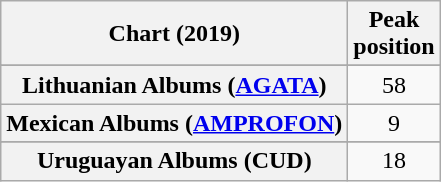<table class="wikitable sortable plainrowheaders" style="text-align:center">
<tr>
<th scope="col">Chart (2019)</th>
<th scope="col">Peak<br>position</th>
</tr>
<tr>
</tr>
<tr>
</tr>
<tr>
</tr>
<tr>
</tr>
<tr>
</tr>
<tr>
</tr>
<tr>
</tr>
<tr>
</tr>
<tr>
<th scope="row">Lithuanian Albums (<a href='#'>AGATA</a>)</th>
<td>58</td>
</tr>
<tr>
<th scope="row">Mexican Albums (<a href='#'>AMPROFON</a>)</th>
<td>9</td>
</tr>
<tr>
</tr>
<tr>
</tr>
<tr>
</tr>
<tr>
</tr>
<tr>
</tr>
<tr>
</tr>
<tr>
</tr>
<tr>
<th scope="row">Uruguayan Albums (CUD)</th>
<td>18</td>
</tr>
</table>
